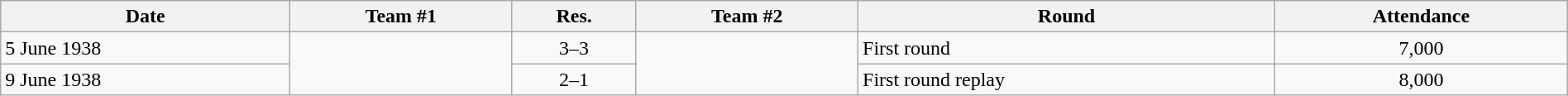<table class="wikitable" style="text-align: left;" width="100%">
<tr>
<th>Date</th>
<th>Team #1</th>
<th>Res.</th>
<th>Team #2</th>
<th>Round</th>
<th>Attendance</th>
</tr>
<tr>
<td>5 June 1938</td>
<td rowspan="2"></td>
<td style="text-align:center;">3–3</td>
<td rowspan="2"></td>
<td>First round</td>
<td style="text-align:center;">7,000</td>
</tr>
<tr>
<td>9 June 1938</td>
<td style="text-align:center;">2–1</td>
<td>First round replay</td>
<td style="text-align:center;">8,000</td>
</tr>
</table>
